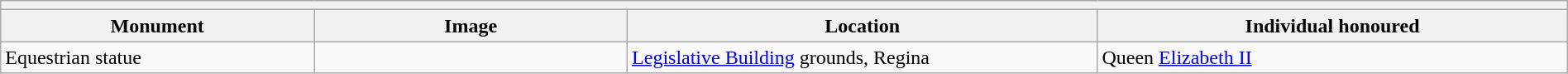<table class="wikitable" style="width:100%">
<tr>
<th colspan="9" align="left"></th>
</tr>
<tr>
<th width="20%">Monument</th>
<th width="20%">Image</th>
<th width="30%">Location</th>
<th width="30%">Individual honoured</th>
</tr>
<tr>
<td>Equestrian statue</td>
<td></td>
<td><a href='#'>Legislative Building</a> grounds, Regina</td>
<td>Queen <a href='#'>Elizabeth II</a></td>
</tr>
</table>
